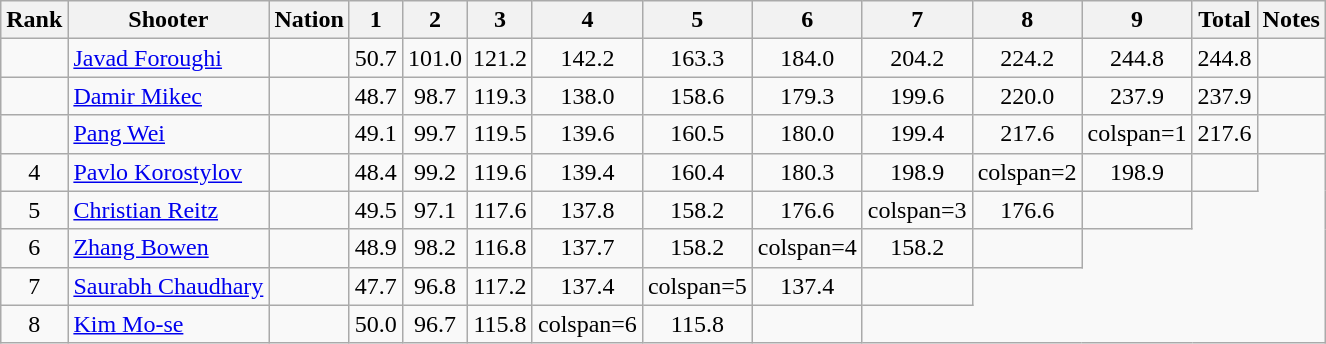<table class="wikitable sortable" style="text-align:center">
<tr>
<th>Rank</th>
<th>Shooter</th>
<th>Nation</th>
<th>1</th>
<th>2</th>
<th>3</th>
<th>4</th>
<th>5</th>
<th>6</th>
<th>7</th>
<th>8</th>
<th>9</th>
<th>Total</th>
<th>Notes</th>
</tr>
<tr>
<td></td>
<td align=left><a href='#'>Javad Foroughi</a></td>
<td align=left></td>
<td>50.7</td>
<td>101.0</td>
<td>121.2</td>
<td>142.2</td>
<td>163.3</td>
<td>184.0</td>
<td>204.2</td>
<td>224.2</td>
<td>244.8</td>
<td>244.8</td>
<td></td>
</tr>
<tr>
<td></td>
<td align=left><a href='#'>Damir Mikec</a></td>
<td align=left></td>
<td>48.7</td>
<td>98.7</td>
<td>119.3</td>
<td>138.0</td>
<td>158.6</td>
<td>179.3</td>
<td>199.6</td>
<td>220.0</td>
<td>237.9</td>
<td>237.9</td>
<td></td>
</tr>
<tr>
<td></td>
<td align=left><a href='#'>Pang Wei</a></td>
<td align=left></td>
<td>49.1</td>
<td>99.7</td>
<td>119.5</td>
<td>139.6</td>
<td>160.5</td>
<td>180.0</td>
<td>199.4</td>
<td>217.6</td>
<td>colspan=1 </td>
<td>217.6</td>
<td></td>
</tr>
<tr>
<td>4</td>
<td align=left><a href='#'>Pavlo Korostylov</a></td>
<td align=left></td>
<td>48.4</td>
<td>99.2</td>
<td>119.6</td>
<td>139.4</td>
<td>160.4</td>
<td>180.3</td>
<td>198.9</td>
<td>colspan=2 </td>
<td>198.9</td>
<td></td>
</tr>
<tr>
<td>5</td>
<td align=left><a href='#'>Christian Reitz</a></td>
<td align=left></td>
<td>49.5</td>
<td>97.1</td>
<td>117.6</td>
<td>137.8</td>
<td>158.2</td>
<td>176.6</td>
<td>colspan=3 </td>
<td>176.6</td>
<td></td>
</tr>
<tr>
<td>6</td>
<td align=left><a href='#'>Zhang Bowen</a></td>
<td align=left></td>
<td>48.9</td>
<td>98.2</td>
<td>116.8</td>
<td>137.7</td>
<td>158.2</td>
<td>colspan=4 </td>
<td>158.2</td>
<td></td>
</tr>
<tr>
<td>7</td>
<td align=left><a href='#'>Saurabh Chaudhary</a></td>
<td align=left></td>
<td>47.7</td>
<td>96.8</td>
<td>117.2</td>
<td>137.4</td>
<td>colspan=5 </td>
<td>137.4</td>
<td></td>
</tr>
<tr>
<td>8</td>
<td align=left><a href='#'>Kim Mo-se</a></td>
<td align=left></td>
<td>50.0</td>
<td>96.7</td>
<td>115.8</td>
<td>colspan=6 </td>
<td>115.8</td>
<td></td>
</tr>
</table>
